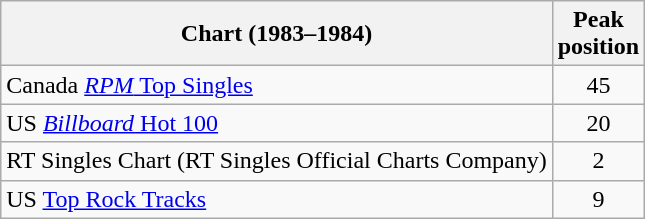<table class="wikitable">
<tr>
<th>Chart (1983–1984)</th>
<th>Peak<br>position</th>
</tr>
<tr>
<td>Canada <a href='#'><em>RPM</em> Top Singles</a></td>
<td align="center">45</td>
</tr>
<tr>
<td>US <a href='#'><em>Billboard</em> Hot 100</a></td>
<td align="center">20</td>
</tr>
<tr>
<td>RT Singles Chart (RT Singles Official Charts Company)</td>
<td style="text-align:center;">2</td>
</tr>
<tr>
<td>US <a href='#'>Top Rock Tracks</a></td>
<td align="center">9</td>
</tr>
</table>
